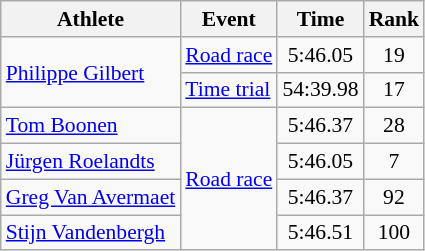<table class="wikitable" style="font-size:90%">
<tr>
<th>Athlete</th>
<th>Event</th>
<th>Time</th>
<th>Rank</th>
</tr>
<tr align=center>
<td rowspan=2 align=left><a href='#'>Philippe Gilbert</a></td>
<td align=left><a href='#'>Road race</a></td>
<td>5:46.05</td>
<td>19</td>
</tr>
<tr align=center>
<td align=left><a href='#'>Time trial</a></td>
<td>54:39.98</td>
<td>17</td>
</tr>
<tr align=center>
<td align=left><a href='#'>Tom Boonen</a></td>
<td align=left rowspan=4><a href='#'>Road race</a></td>
<td>5:46.37</td>
<td>28</td>
</tr>
<tr align=center>
<td align=left><a href='#'>Jürgen Roelandts</a></td>
<td>5:46.05</td>
<td>7</td>
</tr>
<tr align=center>
<td align=left><a href='#'>Greg Van Avermaet</a></td>
<td>5:46.37</td>
<td>92</td>
</tr>
<tr align=center>
<td align=left><a href='#'>Stijn Vandenbergh</a></td>
<td>5:46.51</td>
<td>100</td>
</tr>
</table>
